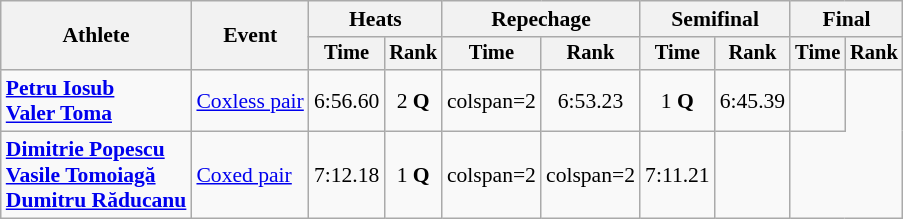<table class="wikitable" style="font-size:90%">
<tr>
<th rowspan="2">Athlete</th>
<th rowspan="2">Event</th>
<th colspan="2">Heats</th>
<th colspan="2">Repechage</th>
<th colspan="2">Semifinal</th>
<th colspan="2">Final</th>
</tr>
<tr style="font-size:95%">
<th>Time</th>
<th>Rank</th>
<th>Time</th>
<th>Rank</th>
<th>Time</th>
<th>Rank</th>
<th>Time</th>
<th>Rank</th>
</tr>
<tr align=center>
<td align=left><strong><a href='#'>Petru Iosub</a><br><a href='#'>Valer Toma</a></strong></td>
<td align=left><a href='#'>Coxless pair</a></td>
<td>6:56.60</td>
<td>2 <strong>Q</strong></td>
<td>colspan=2 </td>
<td>6:53.23</td>
<td>1 <strong>Q</strong></td>
<td>6:45.39</td>
<td></td>
</tr>
<tr align=center>
<td align=left><strong><a href='#'>Dimitrie Popescu</a><br><a href='#'>Vasile Tomoiagă</a><br><a href='#'>Dumitru Răducanu</a></strong></td>
<td align=left><a href='#'>Coxed pair</a></td>
<td>7:12.18</td>
<td>1 <strong>Q</strong></td>
<td>colspan=2 </td>
<td>colspan=2 </td>
<td>7:11.21</td>
<td></td>
</tr>
</table>
